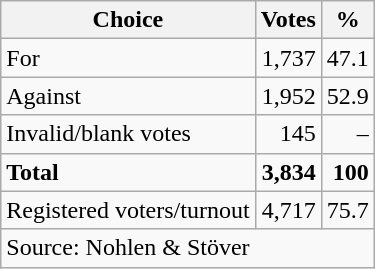<table class=wikitable style=text-align:right>
<tr>
<th>Choice</th>
<th>Votes</th>
<th>%</th>
</tr>
<tr>
<td align=left>For</td>
<td>1,737</td>
<td>47.1</td>
</tr>
<tr>
<td align=left>Against</td>
<td>1,952</td>
<td>52.9</td>
</tr>
<tr>
<td align=left>Invalid/blank votes</td>
<td>145</td>
<td>–</td>
</tr>
<tr>
<td align=left><strong>Total</strong></td>
<td><strong>3,834</strong></td>
<td><strong>100</strong></td>
</tr>
<tr>
<td align=left>Registered voters/turnout</td>
<td>4,717</td>
<td>75.7</td>
</tr>
<tr>
<td align=left colspan=3>Source: Nohlen & Stöver</td>
</tr>
</table>
